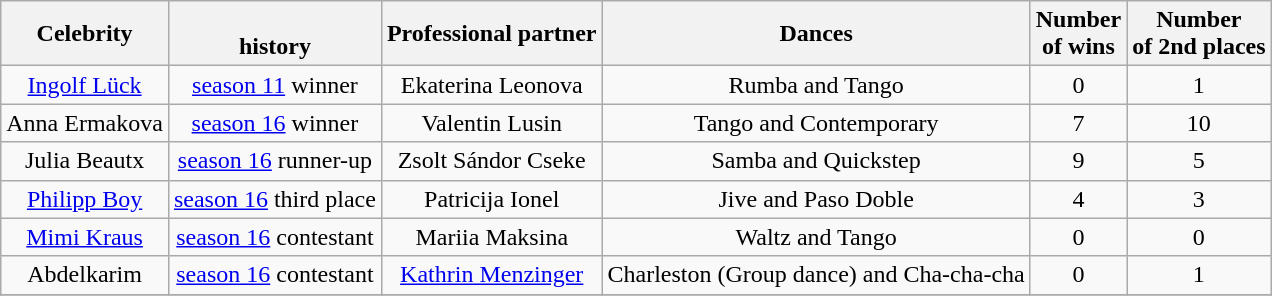<table class="wikitable sortable" style="text-align:center;">
<tr>
<th>Celebrity</th>
<th><br>history</th>
<th>Professional partner</th>
<th>Dances</th>
<th>Number<br>of wins</th>
<th>Number<br>of 2nd places</th>
</tr>
<tr>
<td><a href='#'>Ingolf Lück</a></td>
<td><a href='#'>season 11</a> winner</td>
<td>Ekaterina Leonova</td>
<td>Rumba and Tango</td>
<td>0</td>
<td>1</td>
</tr>
<tr>
<td>Anna Ermakova</td>
<td><a href='#'>season 16</a> winner</td>
<td>Valentin Lusin</td>
<td>Tango and Contemporary</td>
<td>7</td>
<td>10</td>
</tr>
<tr>
<td>Julia Beautx</td>
<td><a href='#'>season 16</a> runner-up</td>
<td>Zsolt Sándor Cseke</td>
<td>Samba and Quickstep</td>
<td>9</td>
<td>5</td>
</tr>
<tr>
<td><a href='#'>Philipp Boy</a></td>
<td><a href='#'>season 16</a> third place</td>
<td>Patricija Ionel</td>
<td>Jive and Paso Doble</td>
<td>4</td>
<td>3</td>
</tr>
<tr>
<td><a href='#'>Mimi Kraus</a></td>
<td><a href='#'>season 16</a> contestant</td>
<td>Mariia Maksina</td>
<td>Waltz and Tango</td>
<td>0</td>
<td>0</td>
</tr>
<tr>
<td>Abdelkarim</td>
<td><a href='#'>season 16</a> contestant</td>
<td><a href='#'>Kathrin Menzinger</a></td>
<td>Charleston (Group dance) and Cha-cha-cha</td>
<td>0</td>
<td>1</td>
</tr>
<tr>
</tr>
</table>
